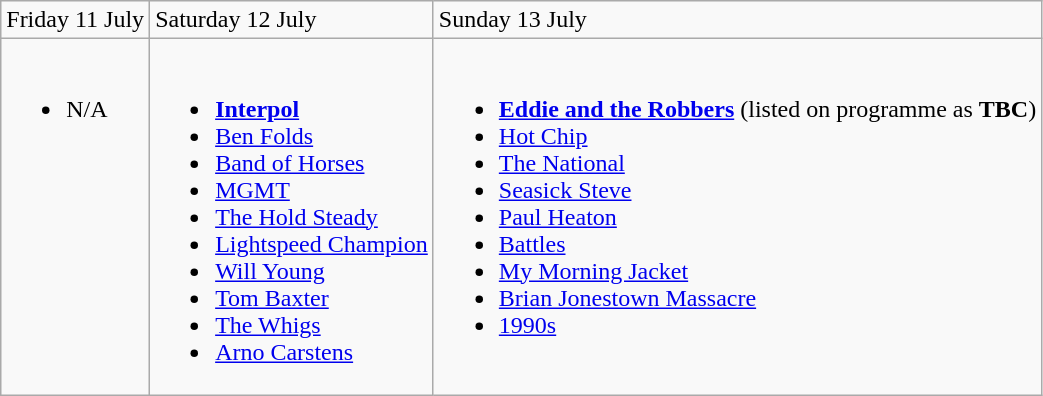<table class="wikitable">
<tr>
<td>Friday 11 July</td>
<td>Saturday 12 July</td>
<td>Sunday 13 July</td>
</tr>
<tr valign="top">
<td><br><ul><li>N/A</li></ul></td>
<td><br><ul><li><strong><a href='#'>Interpol</a></strong></li><li><a href='#'>Ben Folds</a></li><li><a href='#'>Band of Horses</a></li><li><a href='#'>MGMT</a></li><li><a href='#'>The Hold Steady</a></li><li><a href='#'>Lightspeed Champion</a></li><li><a href='#'>Will Young</a></li><li><a href='#'>Tom Baxter</a></li><li><a href='#'>The Whigs</a></li><li><a href='#'>Arno Carstens</a></li></ul></td>
<td><br><ul><li><strong><a href='#'>Eddie and the Robbers</a></strong> (listed on programme as <strong>TBC</strong>)</li><li><a href='#'>Hot Chip</a></li><li><a href='#'>The National</a></li><li><a href='#'>Seasick Steve</a></li><li><a href='#'>Paul Heaton</a></li><li><a href='#'>Battles</a></li><li><a href='#'>My Morning Jacket</a></li><li><a href='#'>Brian Jonestown Massacre</a></li><li><a href='#'>1990s</a></li></ul></td>
</tr>
</table>
